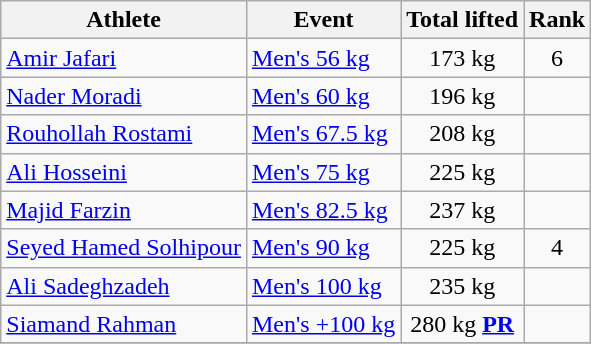<table class="wikitable">
<tr>
<th>Athlete</th>
<th>Event</th>
<th>Total lifted</th>
<th>Rank</th>
</tr>
<tr>
<td><a href='#'>Amir Jafari</a></td>
<td><a href='#'>Men's 56 kg</a></td>
<td align="center">173 kg</td>
<td align="center">6</td>
</tr>
<tr>
<td><a href='#'>Nader Moradi</a></td>
<td><a href='#'>Men's 60 kg</a></td>
<td align="center">196 kg</td>
<td align="center"></td>
</tr>
<tr>
<td><a href='#'>Rouhollah Rostami</a></td>
<td><a href='#'>Men's 67.5 kg</a></td>
<td align="center">208 kg</td>
<td align="center"></td>
</tr>
<tr>
<td><a href='#'>Ali Hosseini</a></td>
<td><a href='#'>Men's 75 kg</a></td>
<td align="center">225 kg</td>
<td align="center"></td>
</tr>
<tr>
<td><a href='#'>Majid Farzin</a></td>
<td><a href='#'>Men's 82.5 kg</a></td>
<td align="center">237 kg</td>
<td align="center"></td>
</tr>
<tr>
<td><a href='#'>Seyed Hamed Solhipour</a></td>
<td><a href='#'>Men's 90 kg</a></td>
<td align="center">225 kg</td>
<td align="center">4</td>
</tr>
<tr>
<td><a href='#'>Ali Sadeghzadeh</a></td>
<td><a href='#'>Men's 100 kg</a></td>
<td align="center">235 kg</td>
<td align="center"></td>
</tr>
<tr>
<td><a href='#'>Siamand Rahman</a></td>
<td><a href='#'>Men's +100 kg</a></td>
<td align="center">280 kg <strong><a href='#'>PR</a></strong></td>
<td align="center"></td>
</tr>
<tr>
</tr>
</table>
